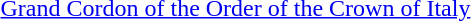<table>
<tr>
<td rowspan=2 style="width:60px; vertical-align:top;"></td>
<td><a href='#'>Grand Cordon of the Order of the Crown of Italy</a></td>
</tr>
</table>
